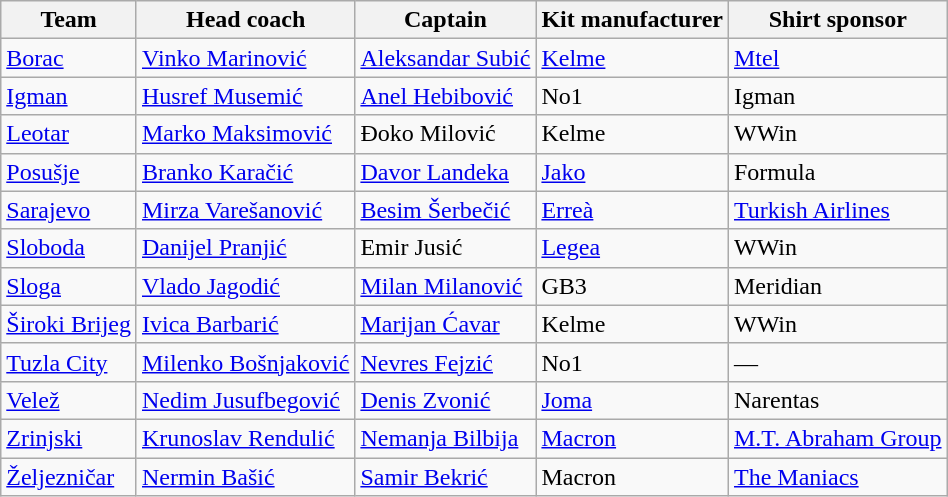<table class="wikitable sortable" style="text-align:left; margin-top:0.2em">
<tr>
<th>Team</th>
<th>Head coach</th>
<th>Captain</th>
<th>Kit manufacturer</th>
<th>Shirt sponsor</th>
</tr>
<tr>
<td><a href='#'>Borac</a></td>
<td> <a href='#'>Vinko Marinović</a></td>
<td> <a href='#'>Aleksandar Subić</a></td>
<td><a href='#'>Kelme</a></td>
<td><a href='#'>Mtel</a></td>
</tr>
<tr>
<td><a href='#'>Igman</a></td>
<td> <a href='#'>Husref Musemić</a></td>
<td> <a href='#'>Anel Hebibović</a></td>
<td>No1</td>
<td>Igman</td>
</tr>
<tr>
<td><a href='#'>Leotar</a></td>
<td> <a href='#'>Marko Maksimović</a></td>
<td> Đoko Milović</td>
<td>Kelme</td>
<td>WWin</td>
</tr>
<tr>
<td><a href='#'>Posušje</a></td>
<td> <a href='#'>Branko Karačić</a></td>
<td> <a href='#'>Davor Landeka</a></td>
<td><a href='#'>Jako</a></td>
<td>Formula</td>
</tr>
<tr>
<td><a href='#'>Sarajevo</a></td>
<td> <a href='#'>Mirza Varešanović</a></td>
<td> <a href='#'>Besim Šerbečić</a></td>
<td><a href='#'>Erreà</a></td>
<td><a href='#'>Turkish Airlines</a></td>
</tr>
<tr>
<td><a href='#'>Sloboda</a></td>
<td> <a href='#'>Danijel Pranjić</a></td>
<td> Emir Jusić</td>
<td><a href='#'>Legea</a></td>
<td>WWin</td>
</tr>
<tr>
<td><a href='#'>Sloga</a></td>
<td> <a href='#'>Vlado Jagodić</a></td>
<td> <a href='#'>Milan Milanović</a></td>
<td>GB3</td>
<td>Meridian</td>
</tr>
<tr>
<td><a href='#'>Široki Brijeg</a></td>
<td> <a href='#'>Ivica Barbarić</a></td>
<td> <a href='#'>Marijan Ćavar</a></td>
<td>Kelme</td>
<td>WWin</td>
</tr>
<tr>
<td><a href='#'>Tuzla City</a></td>
<td> <a href='#'>Milenko Bošnjaković</a></td>
<td> <a href='#'>Nevres Fejzić</a></td>
<td>No1</td>
<td>—</td>
</tr>
<tr>
<td><a href='#'>Velež</a></td>
<td> <a href='#'>Nedim Jusufbegović</a></td>
<td> <a href='#'>Denis Zvonić</a></td>
<td><a href='#'>Joma</a></td>
<td>Narentas</td>
</tr>
<tr>
<td><a href='#'>Zrinjski</a></td>
<td> <a href='#'>Krunoslav Rendulić</a></td>
<td> <a href='#'>Nemanja Bilbija</a></td>
<td><a href='#'>Macron</a></td>
<td><a href='#'>M.T. Abraham Group</a></td>
</tr>
<tr>
<td><a href='#'>Željezničar</a></td>
<td> <a href='#'>Nermin Bašić</a></td>
<td> <a href='#'>Samir Bekrić</a></td>
<td>Macron</td>
<td><a href='#'>The Maniacs</a></td>
</tr>
</table>
